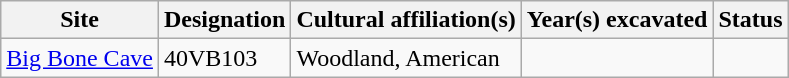<table class="wikitable">
<tr>
<th>Site</th>
<th>Designation</th>
<th>Cultural affiliation(s)</th>
<th>Year(s) excavated</th>
<th>Status</th>
</tr>
<tr>
<td><a href='#'>Big Bone Cave</a></td>
<td>40VB103</td>
<td>Woodland, American</td>
<td></td>
<td></td>
</tr>
</table>
